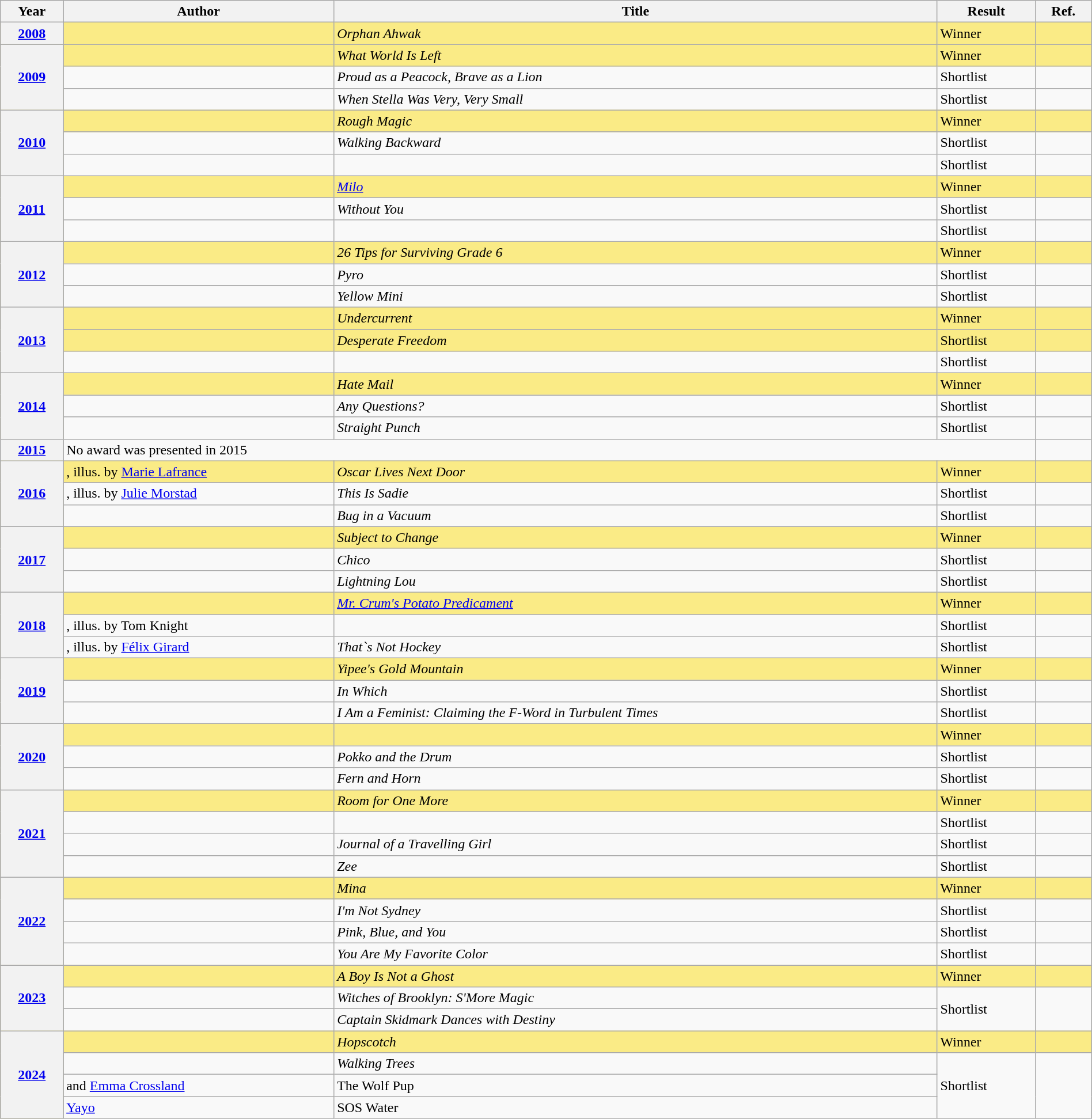<table class="wikitable sortable mw-collapsible" width=100%>
<tr>
<th>Year</th>
<th>Author</th>
<th>Title</th>
<th>Result</th>
<th>Ref.</th>
</tr>
<tr style="background:#FAEB86">
<th><a href='#'>2008</a></th>
<td></td>
<td><em>Orphan Ahwak</em></td>
<td>Winner</td>
<td></td>
</tr>
<tr style="background:#FAEB86">
<th rowspan="3"><a href='#'>2009</a></th>
<td></td>
<td><em>What World Is Left</em></td>
<td>Winner</td>
<td></td>
</tr>
<tr>
<td></td>
<td><em>Proud as a Peacock, Brave as a Lion</em></td>
<td>Shortlist</td>
<td></td>
</tr>
<tr>
<td></td>
<td><em>When Stella Was Very, Very Small</em></td>
<td>Shortlist</td>
<td></td>
</tr>
<tr style="background:#FAEB86">
<th rowspan="3"><a href='#'>2010</a></th>
<td></td>
<td><em>Rough Magic</em></td>
<td>Winner</td>
<td></td>
</tr>
<tr>
<td></td>
<td><em>Walking Backward</em></td>
<td>Shortlist</td>
<td></td>
</tr>
<tr>
<td></td>
<td></td>
<td>Shortlist</td>
<td></td>
</tr>
<tr style="background:#FAEB86">
<th rowspan="3"><a href='#'>2011</a></th>
<td></td>
<td><em><a href='#'>Milo</a></em></td>
<td>Winner</td>
<td></td>
</tr>
<tr>
<td></td>
<td><em>Without You</em></td>
<td>Shortlist</td>
<td></td>
</tr>
<tr>
<td></td>
<td></td>
<td>Shortlist</td>
<td></td>
</tr>
<tr style="background:#FAEB86">
<th rowspan="3"><a href='#'>2012</a></th>
<td></td>
<td><em>26 Tips for Surviving Grade 6</em></td>
<td>Winner</td>
<td></td>
</tr>
<tr>
<td></td>
<td><em>Pyro</em></td>
<td>Shortlist</td>
<td></td>
</tr>
<tr>
<td></td>
<td><em>Yellow Mini</em></td>
<td>Shortlist</td>
<td></td>
</tr>
<tr style="background:#FAEB86">
<th rowspan="3"><a href='#'>2013</a></th>
<td></td>
<td><em>Undercurrent</em></td>
<td>Winner</td>
<td></td>
</tr>
<tr style="background:#FAEB86">
<td></td>
<td><em>Desperate Freedom</em></td>
<td>Shortlist</td>
<td></td>
</tr>
<tr>
<td></td>
<td></td>
<td>Shortlist</td>
<td></td>
</tr>
<tr style="background:#FAEB86">
<th rowspan="3"><a href='#'>2014</a></th>
<td></td>
<td><em>Hate Mail</em></td>
<td>Winner</td>
<td></td>
</tr>
<tr>
<td></td>
<td><em>Any Questions?</em></td>
<td>Shortlist</td>
<td></td>
</tr>
<tr>
<td></td>
<td><em>Straight Punch</em></td>
<td>Shortlist</td>
<td></td>
</tr>
<tr>
<th><a href='#'>2015</a></th>
<td colspan="3">No award was presented in 2015</td>
<td></td>
</tr>
<tr style="background:#FAEB86">
<th rowspan="3"><a href='#'>2016</a></th>
<td>, illus. by <a href='#'>Marie Lafrance</a></td>
<td><em>Oscar Lives Next Door</em></td>
<td>Winner</td>
<td></td>
</tr>
<tr>
<td>, illus. by <a href='#'>Julie Morstad</a></td>
<td><em>This Is Sadie</em></td>
<td>Shortlist</td>
<td></td>
</tr>
<tr>
<td></td>
<td><em>Bug in a Vacuum</em></td>
<td>Shortlist</td>
<td></td>
</tr>
<tr style="background:#FAEB86">
<th rowspan="3"><a href='#'>2017</a></th>
<td></td>
<td><em>Subject to Change</em></td>
<td>Winner</td>
<td></td>
</tr>
<tr>
<td></td>
<td><em>Chico</em></td>
<td>Shortlist</td>
<td></td>
</tr>
<tr>
<td></td>
<td><em>Lightning Lou</em></td>
<td>Shortlist</td>
<td></td>
</tr>
<tr style="background:#FAEB86">
<th rowspan="3"><a href='#'>2018</a></th>
<td></td>
<td><em><a href='#'>Mr. Crum's Potato Predicament</a></em></td>
<td>Winner</td>
<td></td>
</tr>
<tr>
<td>, illus. by Tom Knight</td>
<td></td>
<td>Shortlist</td>
<td></td>
</tr>
<tr>
<td>, illus. by <a href='#'>Félix Girard</a></td>
<td><em>That`s Not Hockey</em></td>
<td>Shortlist</td>
<td></td>
</tr>
<tr style="background:#FAEB86">
<th rowspan="3"><a href='#'>2019</a></th>
<td></td>
<td><em>Yipee's Gold Mountain</em></td>
<td>Winner</td>
<td></td>
</tr>
<tr>
<td></td>
<td><em>In Which</em></td>
<td>Shortlist</td>
<td></td>
</tr>
<tr>
<td></td>
<td><em>I Am a Feminist: Claiming the F-Word in Turbulent Times</em></td>
<td>Shortlist</td>
<td></td>
</tr>
<tr style="background:#FAEB86">
<th rowspan="3"><a href='#'>2020</a></th>
<td></td>
<td><em></em></td>
<td>Winner</td>
<td></td>
</tr>
<tr>
<td></td>
<td><em>Pokko and the Drum</em></td>
<td>Shortlist</td>
<td></td>
</tr>
<tr>
<td></td>
<td><em>Fern and Horn</em></td>
<td>Shortlist</td>
<td></td>
</tr>
<tr style="background:#FAEB86">
<th rowspan="4"><a href='#'>2021</a></th>
<td></td>
<td><em>Room for One More</em></td>
<td>Winner</td>
<td></td>
</tr>
<tr>
<td></td>
<td></td>
<td>Shortlist</td>
<td></td>
</tr>
<tr>
<td></td>
<td><em>Journal of a Travelling Girl</em></td>
<td>Shortlist</td>
<td></td>
</tr>
<tr>
<td></td>
<td><em>Zee</em></td>
<td>Shortlist</td>
<td></td>
</tr>
<tr style="background:#FAEB86">
<th rowspan="4"><a href='#'>2022</a></th>
<td></td>
<td><em>Mina</em></td>
<td>Winner</td>
<td></td>
</tr>
<tr>
<td></td>
<td><em>I'm Not Sydney</em></td>
<td>Shortlist</td>
<td></td>
</tr>
<tr>
<td></td>
<td><em>Pink, Blue, and You</em></td>
<td>Shortlist</td>
<td></td>
</tr>
<tr>
<td></td>
<td><em>You Are My Favorite Color</em></td>
<td>Shortlist</td>
<td></td>
</tr>
<tr style="background:#FAEB86">
<th rowspan="3"><a href='#'>2023</a></th>
<td></td>
<td><em>A Boy Is Not a Ghost</em></td>
<td>Winner</td>
<td></td>
</tr>
<tr>
<td></td>
<td><em>Witches of Brooklyn: S'More Magic</em></td>
<td rowspan=2>Shortlist</td>
<td rowspan=2></td>
</tr>
<tr>
<td></td>
<td><em>Captain Skidmark Dances with Destiny</em></td>
</tr>
<tr style="background:#FAEB86">
<th rowspan="4"><a href='#'>2024</a></th>
<td></td>
<td><em>Hopscotch</em></td>
<td>Winner</td>
<td></td>
</tr>
<tr>
<td></td>
<td><em>Walking Trees</td>
<td rowspan=3>Shortlist</td>
<td rowspan=3></td>
</tr>
<tr>
<td> and <a href='#'>Emma Crossland</a></td>
<td></em>The Wolf Pup<em></td>
</tr>
<tr>
<td><a href='#'>Yayo</a></td>
<td></em>SOS Water<em></td>
</tr>
</table>
